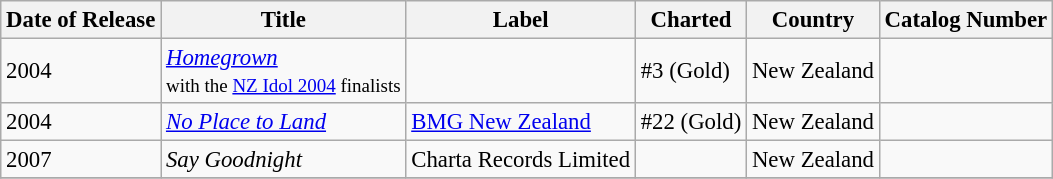<table class="wikitable" style="font-size: 95%;">
<tr>
<th>Date of Release</th>
<th>Title</th>
<th>Label</th>
<th>Charted</th>
<th>Country</th>
<th>Catalog Number</th>
</tr>
<tr>
<td>2004</td>
<td><em><a href='#'>Homegrown</a></em><br><small>with the <a href='#'>NZ Idol 2004</a> finalists</small></td>
<td></td>
<td>#3 (Gold)</td>
<td>New Zealand</td>
<td></td>
</tr>
<tr>
<td>2004</td>
<td><em><a href='#'>No Place to Land</a></em></td>
<td><a href='#'>BMG New Zealand</a></td>
<td>#22 (Gold)</td>
<td>New Zealand</td>
<td></td>
</tr>
<tr>
<td>2007</td>
<td><em>Say Goodnight</em></td>
<td>Charta Records Limited</td>
<td></td>
<td>New Zealand</td>
<td></td>
</tr>
<tr>
</tr>
</table>
